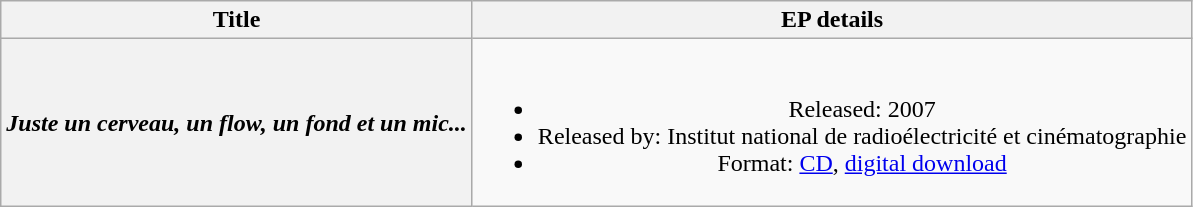<table class="wikitable plainrowheaders" style="text-align:center;">
<tr>
<th scope="col">Title</th>
<th scope="col">EP details</th>
</tr>
<tr>
<th scope="row"><em>Juste un cerveau, un flow, un fond et un mic...</em></th>
<td><br><ul><li>Released: 2007</li><li>Released by: Institut national de radioélectricité et cinématographie</li><li>Format: <a href='#'>CD</a>, <a href='#'>digital download</a></li></ul></td>
</tr>
</table>
